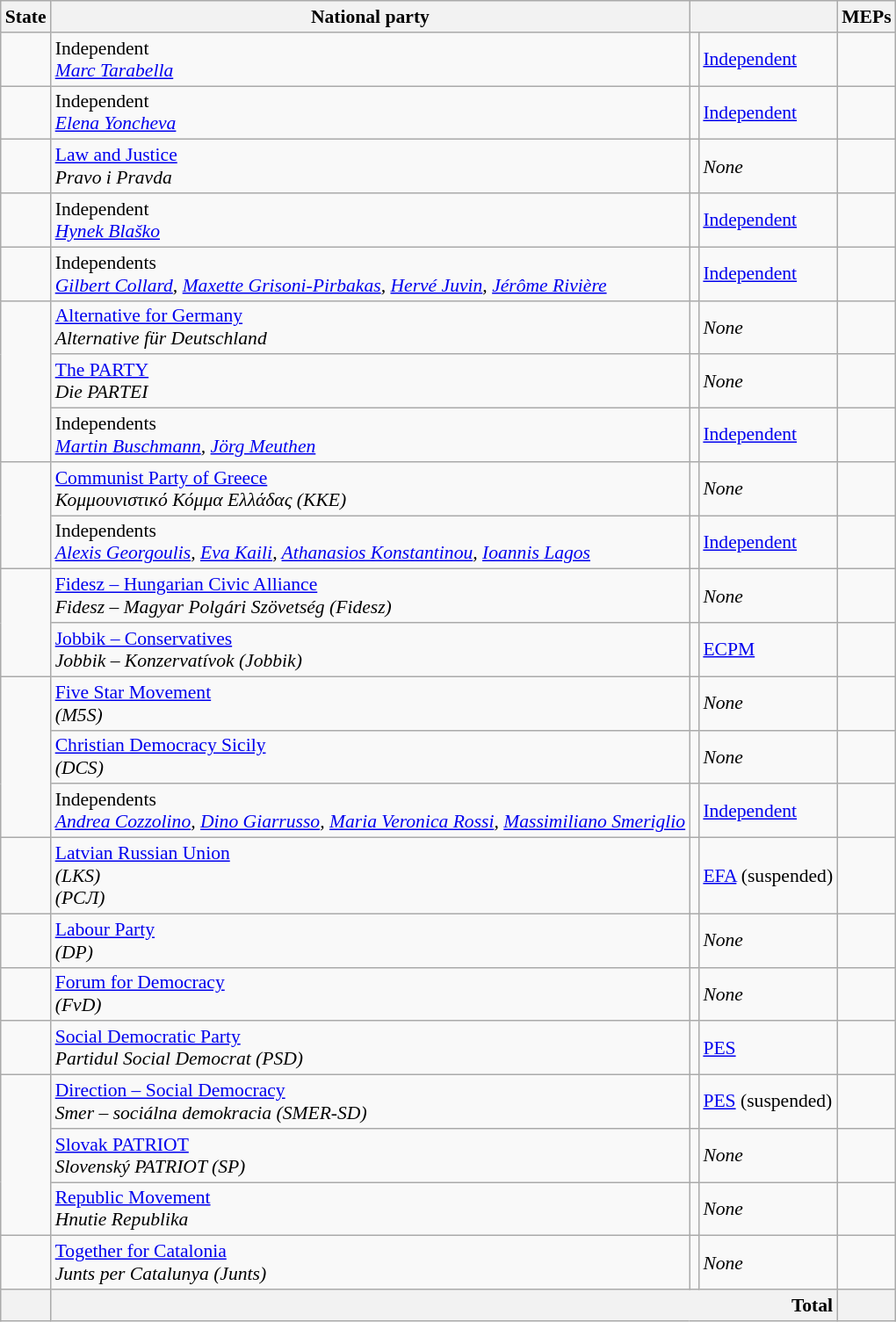<table class="wikitable sortable mw-collapsible mw-collapsed" style="font-size:90%">
<tr>
<th>State</th>
<th>National party</th>
<th colspan=2></th>
<th>MEPs</th>
</tr>
<tr>
<td></td>
<td>Independent<br><em><a href='#'>Marc Tarabella</a></em></td>
<td></td>
<td><a href='#'>Independent</a></td>
<td></td>
</tr>
<tr>
<td></td>
<td>Independent<br><em><a href='#'>Elena Yoncheva</a></em></td>
<td></td>
<td><a href='#'>Independent</a></td>
<td></td>
</tr>
<tr>
<td></td>
<td><a href='#'>Law and Justice</a><br><em>Pravo i Pravda</em></td>
<td></td>
<td><em>None</em></td>
<td></td>
</tr>
<tr>
<td></td>
<td>Independent<br><em><a href='#'>Hynek Blaško</a></em></td>
<td></td>
<td><a href='#'>Independent</a></td>
<td></td>
</tr>
<tr>
<td></td>
<td>Independents<br><em><a href='#'>Gilbert Collard</a>, <a href='#'>Maxette Grisoni-Pirbakas</a>, <a href='#'>Hervé Juvin</a>, <a href='#'>Jérôme Rivière</a></em></td>
<td></td>
<td><a href='#'>Independent</a></td>
<td></td>
</tr>
<tr>
<td rowspan=3></td>
<td><a href='#'>Alternative for Germany</a><br><em>Alternative für Deutschland</em></td>
<td></td>
<td><em>None</em></td>
<td></td>
</tr>
<tr>
<td><a href='#'>The PARTY</a><br><em>Die PARTEI</em></td>
<td></td>
<td><em>None</em></td>
<td></td>
</tr>
<tr>
<td>Independents<br><em><a href='#'>Martin Buschmann</a>, <a href='#'>Jörg Meuthen</a></em></td>
<td></td>
<td><a href='#'>Independent</a></td>
<td></td>
</tr>
<tr>
<td rowspan=2></td>
<td><a href='#'>Communist Party of Greece</a><br><em>Κομμουνιστικό Κόμμα Ελλάδας (ΚΚΕ)</em></td>
<td></td>
<td><em>None</em></td>
<td></td>
</tr>
<tr>
<td>Independents<br><em><a href='#'>Alexis Georgoulis</a>, <a href='#'>Eva Kaili</a>, <a href='#'>Athanasios Konstantinou</a>, <a href='#'>Ioannis Lagos</a></em></td>
<td></td>
<td><a href='#'>Independent</a></td>
<td></td>
</tr>
<tr>
<td rowspan=2></td>
<td><a href='#'>Fidesz – Hungarian Civic Alliance</a><br><em>Fidesz – Magyar Polgári Szövetség (Fidesz)</em></td>
<td></td>
<td><em>None</em></td>
<td></td>
</tr>
<tr>
<td><a href='#'>Jobbik – Conservatives</a><br><em>Jobbik – Konzervatívok (Jobbik)</em></td>
<td></td>
<td><a href='#'>ECPM</a></td>
<td></td>
</tr>
<tr>
<td rowspan=3></td>
<td><a href='#'>Five Star Movement</a><br> <em>(M5S)</em></td>
<td></td>
<td><em>None</em></td>
<td></td>
</tr>
<tr>
<td><a href='#'>Christian Democracy Sicily</a><br> <em>(DCS)</em></td>
<td></td>
<td><em>None</em></td>
<td></td>
</tr>
<tr>
<td>Independents<br><em><a href='#'>Andrea Cozzolino</a>, <a href='#'>Dino Giarrusso</a>, <a href='#'>Maria Veronica Rossi</a>, <a href='#'>Massimiliano Smeriglio</a></em></td>
<td></td>
<td><a href='#'>Independent</a></td>
<td></td>
</tr>
<tr>
<td></td>
<td><a href='#'>Latvian Russian Union</a><br> <em>(LKS)</em><br> <em>(РСЛ)</em></td>
<td></td>
<td><a href='#'>EFA</a> (suspended)</td>
<td></td>
</tr>
<tr>
<td></td>
<td><a href='#'>Labour Party</a><br> <em>(DP)</em></td>
<td></td>
<td><em>None</em></td>
<td></td>
</tr>
<tr>
<td></td>
<td><a href='#'>Forum for Democracy</a><br> <em>(FvD)</em></td>
<td></td>
<td><em>None</em></td>
<td></td>
</tr>
<tr>
<td></td>
<td><a href='#'>Social Democratic Party</a><br><em>Partidul Social Democrat (PSD)</em></td>
<td></td>
<td><a href='#'>PES</a></td>
<td></td>
</tr>
<tr>
<td rowspan=3></td>
<td><a href='#'>Direction – Social Democracy</a><br><em>Smer – sociálna demokracia (SMER-SD)</em></td>
<td></td>
<td><a href='#'>PES</a> (suspended)</td>
<td></td>
</tr>
<tr>
<td><a href='#'>Slovak PATRIOT</a><br><em>Slovenský PATRIOT (SP)</em></td>
<td></td>
<td><em>None</em></td>
<td></td>
</tr>
<tr>
<td><a href='#'>Republic Movement</a><br><em>Hnutie Republika</em></td>
<td></td>
<td><em>None</em></td>
<td></td>
</tr>
<tr>
<td></td>
<td><a href='#'>Together for Catalonia</a><br><em>Junts per Catalunya (Junts)</em></td>
<td></td>
<td><em>None</em></td>
<td></td>
</tr>
<tr>
<th style="text-align:left"></th>
<th colspan=3 style="text-align:right">Total</th>
<th></th>
</tr>
</table>
